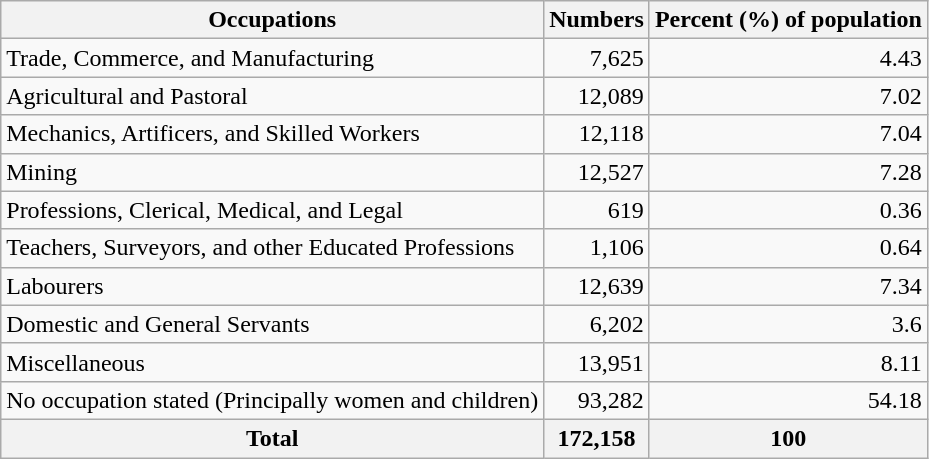<table class="wikitable" style="text-align:right">
<tr>
<th>Occupations</th>
<th>Numbers</th>
<th>Percent (%) of population</th>
</tr>
<tr>
<td align="left">Trade, Commerce, and Manufacturing</td>
<td>7,625</td>
<td>4.43</td>
</tr>
<tr>
<td align="left">Agricultural and Pastoral</td>
<td>12,089</td>
<td>7.02</td>
</tr>
<tr>
<td align="left">Mechanics, Artificers, and Skilled Workers</td>
<td>12,118</td>
<td>7.04</td>
</tr>
<tr>
<td align="left">Mining</td>
<td>12,527</td>
<td>7.28</td>
</tr>
<tr>
<td align="left">Professions, Clerical, Medical, and Legal</td>
<td>619</td>
<td>0.36</td>
</tr>
<tr>
<td align="left">Teachers, Surveyors, and other Educated Professions</td>
<td>1,106</td>
<td>0.64</td>
</tr>
<tr>
<td align="left">Labourers</td>
<td>12,639</td>
<td>7.34</td>
</tr>
<tr>
<td align="left">Domestic and General Servants</td>
<td>6,202</td>
<td>3.6</td>
</tr>
<tr>
<td align="left">Miscellaneous</td>
<td>13,951</td>
<td>8.11</td>
</tr>
<tr>
<td align="left">No occupation stated (Principally women and children)</td>
<td>93,282</td>
<td>54.18</td>
</tr>
<tr>
<th>Total</th>
<th>172,158</th>
<th>100</th>
</tr>
</table>
